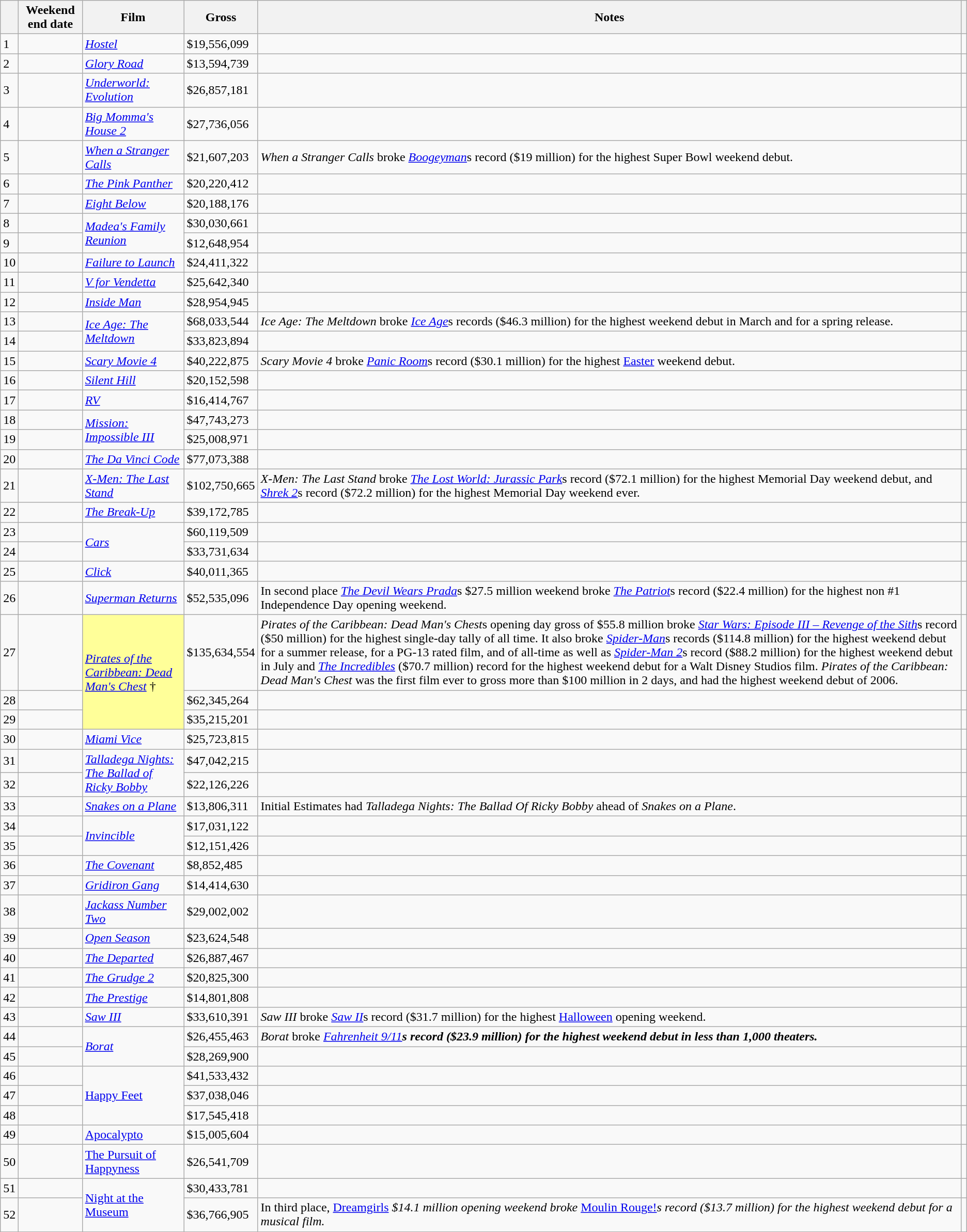<table class="wikitable sortable">
<tr>
<th></th>
<th>Weekend end date</th>
<th>Film</th>
<th>Gross</th>
<th>Notes</th>
<th class="unsortable"></th>
</tr>
<tr>
<td>1</td>
<td></td>
<td><em><a href='#'>Hostel</a></em></td>
<td>$19,556,099</td>
<td></td>
<td></td>
</tr>
<tr>
<td>2</td>
<td></td>
<td><em><a href='#'>Glory Road</a></em></td>
<td>$13,594,739</td>
<td></td>
<td></td>
</tr>
<tr>
<td>3</td>
<td></td>
<td><em><a href='#'>Underworld: Evolution</a></em></td>
<td>$26,857,181</td>
<td></td>
<td></td>
</tr>
<tr>
<td>4</td>
<td></td>
<td><em><a href='#'>Big Momma's House 2</a></em></td>
<td>$27,736,056</td>
<td></td>
<td></td>
</tr>
<tr>
<td>5</td>
<td></td>
<td><em><a href='#'>When a Stranger Calls</a></em></td>
<td>$21,607,203</td>
<td><em>When a Stranger Calls</em> broke <em><a href='#'>Boogeyman</a></em>s record ($19 million) for the highest Super Bowl weekend debut.</td>
<td></td>
</tr>
<tr>
<td>6</td>
<td></td>
<td><em><a href='#'>The Pink Panther</a></em></td>
<td>$20,220,412</td>
<td></td>
<td></td>
</tr>
<tr>
<td>7</td>
<td></td>
<td><em><a href='#'>Eight Below</a></em></td>
<td>$20,188,176</td>
<td></td>
<td></td>
</tr>
<tr>
<td>8</td>
<td></td>
<td rowspan="2"><em><a href='#'>Madea's Family Reunion</a></em></td>
<td>$30,030,661</td>
<td></td>
<td></td>
</tr>
<tr>
<td>9</td>
<td></td>
<td>$12,648,954</td>
<td></td>
<td></td>
</tr>
<tr>
<td>10</td>
<td></td>
<td><em><a href='#'>Failure to Launch</a></em></td>
<td>$24,411,322</td>
<td></td>
<td></td>
</tr>
<tr>
<td>11</td>
<td></td>
<td><em><a href='#'>V for Vendetta</a></em></td>
<td>$25,642,340</td>
<td></td>
<td></td>
</tr>
<tr>
<td>12</td>
<td></td>
<td><em><a href='#'>Inside Man</a></em></td>
<td>$28,954,945</td>
<td></td>
<td></td>
</tr>
<tr>
<td>13</td>
<td></td>
<td rowspan="2"><em><a href='#'>Ice Age: The Meltdown</a></em></td>
<td>$68,033,544</td>
<td><em>Ice Age: The Meltdown</em> broke <em><a href='#'>Ice Age</a></em>s records ($46.3 million) for the highest weekend debut in March and for a spring release.</td>
<td></td>
</tr>
<tr>
<td>14</td>
<td></td>
<td>$33,823,894</td>
<td></td>
<td></td>
</tr>
<tr>
<td>15</td>
<td></td>
<td><em><a href='#'>Scary Movie 4</a></em></td>
<td>$40,222,875</td>
<td><em>Scary Movie 4</em> broke <em><a href='#'>Panic Room</a></em>s record ($30.1 million) for the highest <a href='#'>Easter</a> weekend debut.</td>
<td></td>
</tr>
<tr>
<td>16</td>
<td></td>
<td><em><a href='#'>Silent Hill</a></em></td>
<td>$20,152,598</td>
<td></td>
<td></td>
</tr>
<tr>
<td>17</td>
<td></td>
<td><em><a href='#'>RV</a></em></td>
<td>$16,414,767</td>
<td></td>
<td></td>
</tr>
<tr>
<td>18</td>
<td></td>
<td rowspan="2"><em><a href='#'>Mission: Impossible III</a></em></td>
<td>$47,743,273</td>
<td></td>
<td></td>
</tr>
<tr>
<td>19</td>
<td></td>
<td>$25,008,971</td>
<td></td>
<td></td>
</tr>
<tr>
<td>20</td>
<td></td>
<td><em><a href='#'>The Da Vinci Code</a></em></td>
<td>$77,073,388</td>
<td></td>
<td></td>
</tr>
<tr>
<td>21</td>
<td></td>
<td><em><a href='#'>X-Men: The Last Stand</a></em></td>
<td>$102,750,665</td>
<td><em>X-Men: The Last Stand</em> broke <em><a href='#'>The Lost World: Jurassic Park</a></em>s record ($72.1 million) for the highest Memorial Day weekend debut, and <em><a href='#'>Shrek 2</a></em>s record ($72.2 million) for the highest Memorial Day weekend ever.</td>
<td></td>
</tr>
<tr>
<td>22</td>
<td></td>
<td><em><a href='#'>The Break-Up</a></em></td>
<td>$39,172,785</td>
<td></td>
<td></td>
</tr>
<tr>
<td>23</td>
<td></td>
<td rowspan="2"><em><a href='#'>Cars</a></em></td>
<td>$60,119,509</td>
<td></td>
<td></td>
</tr>
<tr>
<td>24</td>
<td></td>
<td>$33,731,634</td>
<td></td>
<td></td>
</tr>
<tr>
<td>25</td>
<td></td>
<td><em><a href='#'>Click</a></em></td>
<td>$40,011,365</td>
<td></td>
<td></td>
</tr>
<tr>
<td>26</td>
<td></td>
<td><em><a href='#'>Superman Returns</a></em></td>
<td>$52,535,096</td>
<td>In second place <em><a href='#'>The Devil Wears Prada</a></em>s  $27.5 million weekend broke <em><a href='#'>The Patriot</a></em>s record ($22.4 million) for the highest non #1 Independence Day opening weekend.</td>
<td></td>
</tr>
<tr>
<td>27</td>
<td></td>
<td rowspan="3" style="background-color:#FFFF99"><em><a href='#'>Pirates of the Caribbean: Dead Man's Chest</a></em> †</td>
<td>$135,634,554</td>
<td><em>Pirates of the Caribbean: Dead Man's Chest</em>s opening day gross of $55.8 million broke <em><a href='#'>Star Wars: Episode III – Revenge of the Sith</a></em>s record ($50 million) for the highest single-day tally of all time. It also broke <em><a href='#'>Spider-Man</a></em>s records ($114.8 million) for the highest weekend debut for a summer release, for a PG-13 rated film, and of all-time as well as <em><a href='#'>Spider-Man 2</a></em>s record ($88.2 million) for the highest weekend debut in July and <em><a href='#'>The Incredibles</a></em> ($70.7 million) record for the highest weekend debut for a Walt Disney Studios film. <em>Pirates of the Caribbean: Dead Man's Chest</em> was the first film ever to gross more than $100 million in 2 days, and had the highest weekend debut of 2006.</td>
<td></td>
</tr>
<tr>
<td>28</td>
<td></td>
<td>$62,345,264</td>
<td></td>
<td></td>
</tr>
<tr>
<td>29</td>
<td></td>
<td>$35,215,201</td>
<td></td>
<td></td>
</tr>
<tr>
<td>30</td>
<td></td>
<td><em><a href='#'>Miami Vice</a></em></td>
<td>$25,723,815</td>
<td></td>
<td></td>
</tr>
<tr>
<td>31</td>
<td></td>
<td rowspan="2"><em><a href='#'>Talladega Nights: The Ballad of Ricky Bobby</a></em></td>
<td>$47,042,215</td>
<td></td>
<td></td>
</tr>
<tr>
<td>32</td>
<td></td>
<td>$22,126,226</td>
<td></td>
<td></td>
</tr>
<tr>
<td>33</td>
<td></td>
<td><em><a href='#'>Snakes on a Plane</a></em></td>
<td>$13,806,311</td>
<td>Initial Estimates had  <em>Talladega Nights: The Ballad Of Ricky Bobby</em> ahead of <em>Snakes on a Plane</em>.</td>
<td></td>
</tr>
<tr>
<td>34</td>
<td></td>
<td rowspan="2"><em><a href='#'>Invincible</a></em></td>
<td>$17,031,122</td>
<td></td>
<td></td>
</tr>
<tr>
<td>35</td>
<td></td>
<td>$12,151,426</td>
<td></td>
<td></td>
</tr>
<tr>
<td>36</td>
<td></td>
<td><em><a href='#'>The Covenant</a></em></td>
<td>$8,852,485</td>
<td></td>
<td></td>
</tr>
<tr>
<td>37</td>
<td></td>
<td><em><a href='#'>Gridiron Gang</a></em></td>
<td>$14,414,630</td>
<td></td>
<td></td>
</tr>
<tr>
<td>38</td>
<td></td>
<td><em><a href='#'>Jackass Number Two</a></em></td>
<td>$29,002,002</td>
<td></td>
<td></td>
</tr>
<tr>
<td>39</td>
<td></td>
<td><em><a href='#'>Open Season</a></em></td>
<td>$23,624,548</td>
<td></td>
<td></td>
</tr>
<tr>
<td>40</td>
<td></td>
<td><em><a href='#'>The Departed</a></em></td>
<td>$26,887,467</td>
<td></td>
<td></td>
</tr>
<tr>
<td>41</td>
<td></td>
<td><em><a href='#'>The Grudge 2</a></em></td>
<td>$20,825,300</td>
<td></td>
<td></td>
</tr>
<tr>
<td>42</td>
<td></td>
<td><em><a href='#'>The Prestige</a></em></td>
<td>$14,801,808</td>
<td></td>
<td></td>
</tr>
<tr>
<td>43</td>
<td></td>
<td><em><a href='#'>Saw III</a></em></td>
<td>$33,610,391</td>
<td><em>Saw III</em> broke <em><a href='#'>Saw II</a></em>s record ($31.7 million) for the highest <a href='#'>Halloween</a> opening weekend.</td>
<td></td>
</tr>
<tr>
<td>44</td>
<td></td>
<td rowspan="2"><em><a href='#'>Borat</a></em></td>
<td>$26,455,463</td>
<td><em>Borat</em> broke <em><a href='#'>Fahrenheit 9/11</a><strong>s record ($23.9 million) for the highest weekend debut in less than 1,000 theaters.</td>
<td></td>
</tr>
<tr>
<td>45</td>
<td></td>
<td>$28,269,900</td>
<td></td>
<td></td>
</tr>
<tr>
<td>46</td>
<td></td>
<td rowspan="3"></em><a href='#'>Happy Feet</a><em></td>
<td>$41,533,432</td>
<td></td>
<td></td>
</tr>
<tr>
<td>47</td>
<td></td>
<td>$37,038,046</td>
<td></td>
<td></td>
</tr>
<tr>
<td>48</td>
<td></td>
<td>$17,545,418</td>
<td></td>
<td></td>
</tr>
<tr>
<td>49</td>
<td></td>
<td></em><a href='#'>Apocalypto</a><em></td>
<td>$15,005,604</td>
<td></td>
<td></td>
</tr>
<tr>
<td>50</td>
<td></td>
<td></em><a href='#'>The Pursuit of Happyness</a><em></td>
<td>$26,541,709</td>
<td></td>
<td></td>
</tr>
<tr>
<td>51</td>
<td></td>
<td rowspan="2"></em><a href='#'>Night at the Museum</a><em></td>
<td>$30,433,781</td>
<td></td>
<td></td>
</tr>
<tr>
<td>52</td>
<td></td>
<td>$36,766,905</td>
<td>In third place, </em><a href='#'>Dreamgirls</a><em> $14.1 million opening weekend broke </em><a href='#'>Moulin Rouge!</a><em>s record ($13.7 million) for the highest weekend debut for a musical film.</td>
<td></td>
</tr>
</table>
